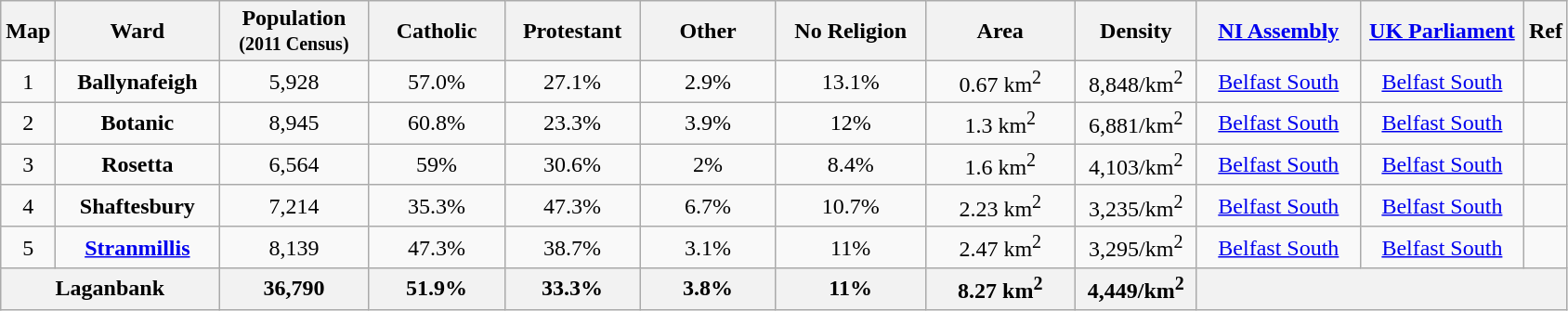<table class="wikitable sortable" style="text-align:center">
<tr>
<th class="unsortable">Map</th>
<th style="width:110px;">Ward</th>
<th style="width:100px;">Population <br> <small>(2011 Census)</small></th>
<th style="width:90px;">Catholic</th>
<th style="width:90px;">Protestant</th>
<th style="width:90px;">Other</th>
<th style="width:100px;">No Religion</th>
<th style="width:100px;">Area</th>
<th style="width:80px;">Density</th>
<th class="unsortable" style="width:110px;"><a href='#'>NI Assembly</a></th>
<th class="unsortable" style="width:110px;"><a href='#'>UK Parliament</a></th>
<th class="unsortable">Ref</th>
</tr>
<tr>
<td>1</td>
<td><strong>Ballynafeigh</strong></td>
<td>5,928</td>
<td>57.0%</td>
<td>27.1%</td>
<td>2.9%</td>
<td>13.1%</td>
<td>0.67 km<sup>2</sup></td>
<td>8,848/km<sup>2</sup></td>
<td><a href='#'>Belfast South</a></td>
<td><a href='#'>Belfast South</a></td>
<td></td>
</tr>
<tr>
<td>2</td>
<td><strong>Botanic</strong></td>
<td>8,945</td>
<td>60.8%</td>
<td>23.3%</td>
<td>3.9%</td>
<td>12%</td>
<td>1.3 km<sup>2</sup></td>
<td>6,881/km<sup>2</sup></td>
<td><a href='#'>Belfast South</a></td>
<td><a href='#'>Belfast South</a></td>
<td></td>
</tr>
<tr>
<td>3</td>
<td><strong>Rosetta</strong></td>
<td>6,564</td>
<td>59%</td>
<td>30.6%</td>
<td>2%</td>
<td>8.4%</td>
<td>1.6 km<sup>2</sup></td>
<td>4,103/km<sup>2</sup></td>
<td><a href='#'>Belfast South</a></td>
<td><a href='#'>Belfast South</a></td>
<td></td>
</tr>
<tr>
<td>4</td>
<td><strong>Shaftesbury</strong></td>
<td>7,214</td>
<td>35.3%</td>
<td>47.3%</td>
<td>6.7%</td>
<td>10.7%</td>
<td>2.23 km<sup>2</sup></td>
<td>3,235/km<sup>2</sup></td>
<td><a href='#'>Belfast South</a></td>
<td><a href='#'>Belfast South</a></td>
<td></td>
</tr>
<tr>
<td>5</td>
<td><strong><a href='#'>Stranmillis</a></strong></td>
<td>8,139</td>
<td>47.3%</td>
<td>38.7%</td>
<td>3.1%</td>
<td>11%</td>
<td>2.47 km<sup>2</sup></td>
<td>3,295/km<sup>2</sup></td>
<td><a href='#'>Belfast South</a></td>
<td><a href='#'>Belfast South</a></td>
<td></td>
</tr>
<tr>
<th colspan=2><strong>Laganbank</strong></th>
<th>36,790</th>
<th>51.9%</th>
<th>33.3%</th>
<th>3.8%</th>
<th>11%</th>
<th>8.27 km<sup>2</sup></th>
<th>4,449/km<sup>2</sup></th>
<th colspan=3></th>
</tr>
</table>
